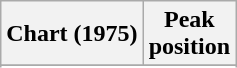<table class="wikitable sortable plainrowheaders" style="text-align:center">
<tr>
<th scope="col">Chart (1975)</th>
<th scope="col">Peak<br>position</th>
</tr>
<tr>
</tr>
<tr>
</tr>
</table>
